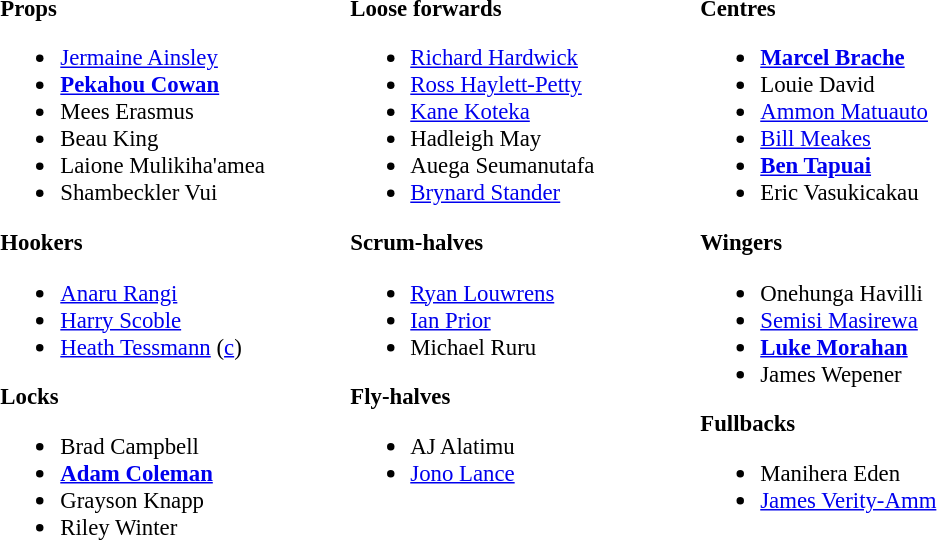<table class="toccolours" width="700" style="border-collapse: collapse;">
<tr>
<td width="3%"> </td>
<td width="30%" style="font-size: 95%;" valign="top"><br><strong>Props</strong><ul><li><a href='#'>Jermaine Ainsley</a></li><li><strong><a href='#'>Pekahou Cowan</a></strong></li><li>Mees Erasmus</li><li>Beau King</li><li>Laione Mulikiha'amea</li><li>Shambeckler Vui</li></ul><strong>Hookers</strong><ul><li><a href='#'>Anaru Rangi</a></li><li><a href='#'>Harry Scoble</a></li><li><a href='#'>Heath Tessmann</a> (<a href='#'>c</a>)</li></ul><strong>Locks</strong><ul><li>Brad Campbell</li><li><strong><a href='#'>Adam Coleman</a></strong></li><li>Grayson Knapp</li><li>Riley Winter</li></ul></td>
<td width="3%"> </td>
<td width="30%" style="font-size: 95%;" valign="top"><br><strong>Loose forwards</strong><ul><li><a href='#'>Richard Hardwick</a></li><li><a href='#'>Ross Haylett-Petty</a></li><li><a href='#'>Kane Koteka</a></li><li>Hadleigh May</li><li>Auega Seumanutafa</li><li><a href='#'>Brynard Stander</a></li></ul><strong>Scrum-halves</strong><ul><li><a href='#'>Ryan Louwrens</a></li><li><a href='#'>Ian Prior</a></li><li>Michael Ruru</li></ul><strong>Fly-halves</strong><ul><li>AJ Alatimu</li><li><a href='#'>Jono Lance</a></li></ul></td>
<td width="3%"> </td>
<td width="30%" style="font-size: 95%;" valign="top"><br><strong>Centres</strong><ul><li><strong><a href='#'>Marcel Brache</a></strong></li><li>Louie David</li><li><a href='#'>Ammon Matuauto</a></li><li><a href='#'>Bill Meakes</a></li><li><strong><a href='#'>Ben Tapuai</a></strong></li><li>Eric Vasukicakau</li></ul><strong>Wingers</strong><ul><li>Onehunga Havilli</li><li><a href='#'>Semisi Masirewa</a></li><li><strong><a href='#'>Luke Morahan</a></strong></li><li>James Wepener</li></ul><strong>Fullbacks</strong><ul><li>Manihera Eden</li><li><a href='#'>James Verity-Amm</a></li></ul></td>
</tr>
</table>
